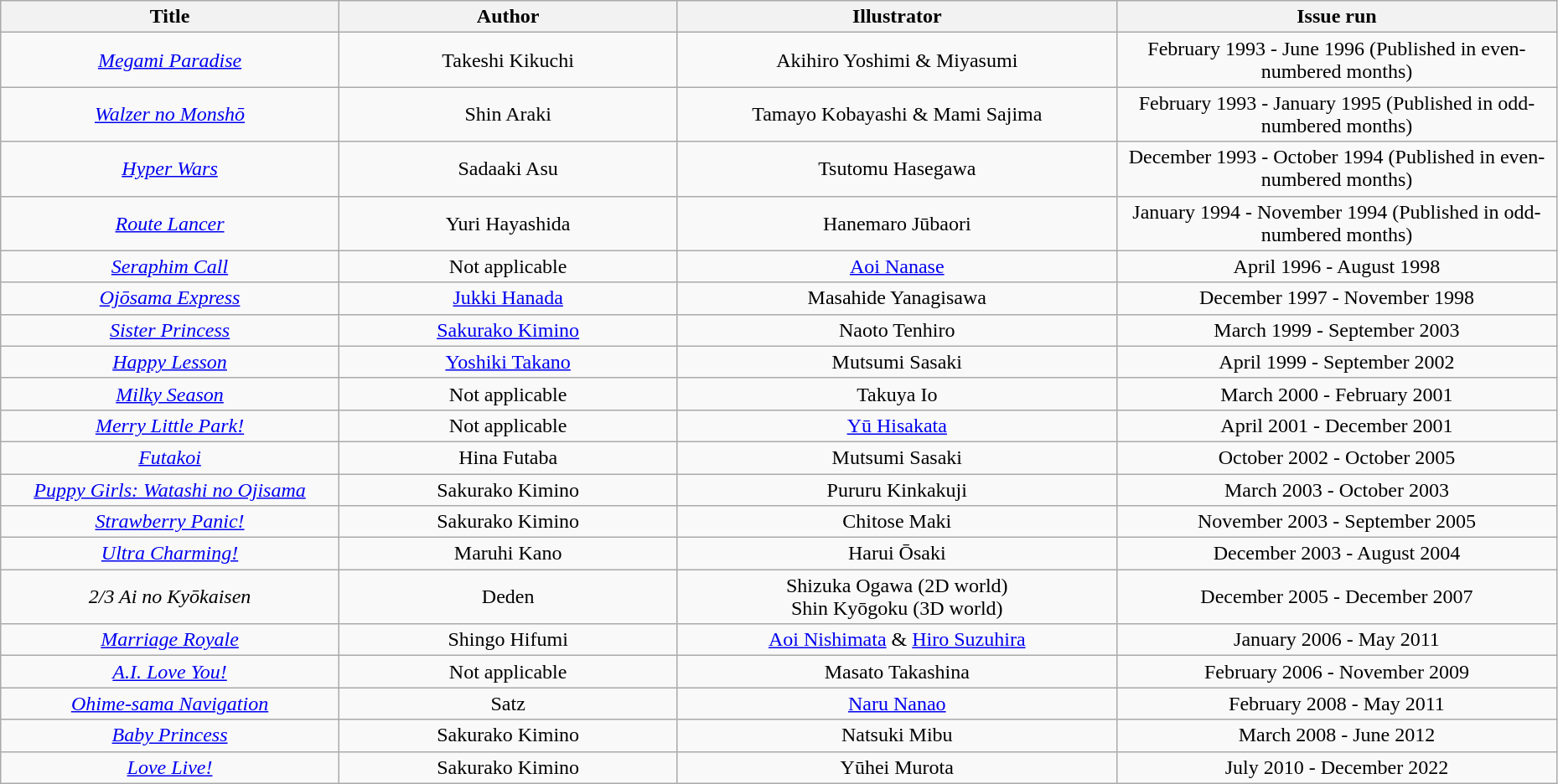<table class="wikitable" style="width: 98%; text-align: center;">
<tr>
<th width="20%">Title</th>
<th width="20%">Author</th>
<th width="26%">Illustrator</th>
<th width="26%">Issue run</th>
</tr>
<tr>
<td><em><a href='#'>Megami Paradise</a></em></td>
<td>Takeshi Kikuchi</td>
<td>Akihiro Yoshimi & Miyasumi</td>
<td>February 1993 - June 1996 (Published in even-numbered months)</td>
</tr>
<tr>
<td><em><a href='#'>Walzer no Monshō</a></em></td>
<td>Shin Araki</td>
<td>Tamayo Kobayashi & Mami Sajima</td>
<td>February 1993 - January 1995 (Published in odd-numbered months)</td>
</tr>
<tr>
<td><em><a href='#'>Hyper Wars</a></em></td>
<td>Sadaaki Asu</td>
<td>Tsutomu Hasegawa</td>
<td>December 1993 - October 1994 (Published in even-numbered months)</td>
</tr>
<tr>
<td><em><a href='#'>Route Lancer</a></em></td>
<td>Yuri Hayashida</td>
<td>Hanemaro Jūbaori</td>
<td>January 1994 - November 1994 (Published in odd-numbered months)</td>
</tr>
<tr>
<td><em><a href='#'>Seraphim Call</a></em></td>
<td>Not applicable</td>
<td><a href='#'>Aoi Nanase</a></td>
<td>April 1996 - August 1998</td>
</tr>
<tr>
<td><em><a href='#'>Ojōsama Express</a></em></td>
<td><a href='#'>Jukki Hanada</a></td>
<td>Masahide Yanagisawa</td>
<td>December 1997 - November 1998</td>
</tr>
<tr>
<td><em><a href='#'>Sister Princess</a></em></td>
<td><a href='#'>Sakurako Kimino</a></td>
<td>Naoto Tenhiro</td>
<td>March 1999 - September 2003</td>
</tr>
<tr>
<td><em><a href='#'>Happy Lesson</a></em></td>
<td><a href='#'>Yoshiki Takano</a></td>
<td>Mutsumi Sasaki</td>
<td>April 1999 - September 2002</td>
</tr>
<tr>
<td><em><a href='#'>Milky Season</a></em></td>
<td>Not applicable</td>
<td>Takuya Io</td>
<td>March 2000 - February 2001</td>
</tr>
<tr>
<td><em><a href='#'>Merry Little Park!</a></em></td>
<td>Not applicable</td>
<td><a href='#'>Yū Hisakata</a></td>
<td>April 2001 - December 2001</td>
</tr>
<tr>
<td><em><a href='#'>Futakoi</a></em></td>
<td>Hina Futaba</td>
<td>Mutsumi Sasaki</td>
<td>October 2002 - October 2005</td>
</tr>
<tr>
<td><em><a href='#'>Puppy Girls: Watashi no Ojisama</a></em></td>
<td>Sakurako Kimino</td>
<td>Pururu Kinkakuji</td>
<td>March 2003 - October 2003</td>
</tr>
<tr>
<td><em><a href='#'>Strawberry Panic!</a></em></td>
<td>Sakurako Kimino</td>
<td>Chitose Maki</td>
<td>November 2003 - September 2005</td>
</tr>
<tr>
<td><em><a href='#'>Ultra Charming!</a></em></td>
<td>Maruhi Kano</td>
<td>Harui Ōsaki</td>
<td>December 2003 - August 2004</td>
</tr>
<tr>
<td><em>2/3 Ai no Kyōkaisen</em></td>
<td>Deden</td>
<td>Shizuka Ogawa (2D world)<br>Shin Kyōgoku (3D world)</td>
<td>December 2005 - December 2007</td>
</tr>
<tr>
<td><em><a href='#'>Marriage Royale</a></em></td>
<td>Shingo Hifumi</td>
<td><a href='#'>Aoi Nishimata</a> & <a href='#'>Hiro Suzuhira</a></td>
<td>January 2006 - May 2011</td>
</tr>
<tr>
<td><em><a href='#'>A.I. Love You!</a></em></td>
<td>Not applicable</td>
<td>Masato Takashina</td>
<td>February 2006 - November 2009</td>
</tr>
<tr>
<td><em><a href='#'>Ohime-sama Navigation</a></em></td>
<td>Satz</td>
<td><a href='#'>Naru Nanao</a></td>
<td>February 2008 - May 2011</td>
</tr>
<tr>
<td><em><a href='#'>Baby Princess</a></em></td>
<td>Sakurako Kimino</td>
<td>Natsuki Mibu</td>
<td>March 2008 - June 2012</td>
</tr>
<tr>
<td><em><a href='#'>Love Live!</a></em></td>
<td>Sakurako Kimino</td>
<td>Yūhei Murota</td>
<td>July 2010 - December 2022</td>
</tr>
</table>
